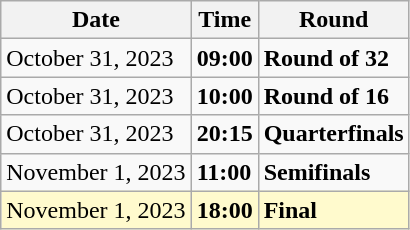<table class="wikitable">
<tr>
<th>Date</th>
<th>Time</th>
<th>Round</th>
</tr>
<tr>
<td>October 31, 2023</td>
<td><strong>09:00</strong></td>
<td><strong>Round of 32</strong></td>
</tr>
<tr>
<td>October 31, 2023</td>
<td><strong>10:00</strong></td>
<td><strong>Round of 16</strong></td>
</tr>
<tr>
<td>October 31, 2023</td>
<td><strong>20:15</strong></td>
<td><strong>Quarterfinals</strong></td>
</tr>
<tr>
<td>November 1, 2023</td>
<td><strong>11:00</strong></td>
<td><strong>Semifinals</strong></td>
</tr>
<tr style=background:lemonchiffon>
<td>November 1, 2023</td>
<td><strong>18:00</strong></td>
<td><strong>Final</strong></td>
</tr>
</table>
